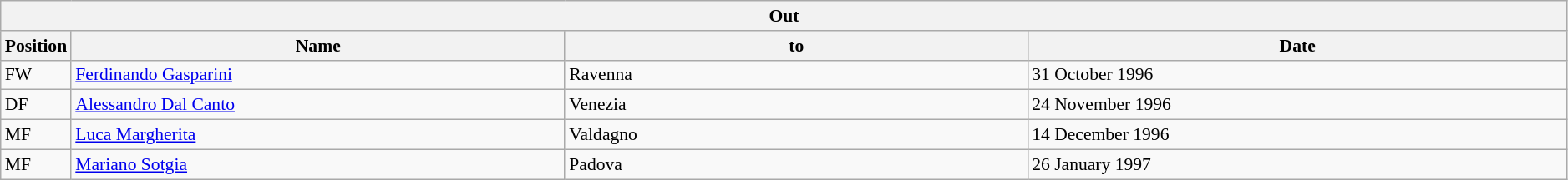<table class="wikitable" style="font-size:90%;width:99%;">
<tr>
<th colspan="4">Out</th>
</tr>
<tr>
<th width=3%>Position</th>
<th width=32%>Name</th>
<th width=30%>to</th>
<th width=35%>Date</th>
</tr>
<tr>
<td>FW</td>
<td><a href='#'>Ferdinando Gasparini</a></td>
<td>Ravenna</td>
<td>31 October 1996</td>
</tr>
<tr>
<td>DF</td>
<td><a href='#'>Alessandro Dal Canto</a></td>
<td>Venezia</td>
<td>24 November 1996</td>
</tr>
<tr>
<td>MF</td>
<td><a href='#'>Luca Margherita</a></td>
<td>Valdagno</td>
<td>14 December 1996</td>
</tr>
<tr>
<td>MF</td>
<td><a href='#'>Mariano Sotgia</a></td>
<td>Padova</td>
<td>26 January 1997</td>
</tr>
</table>
